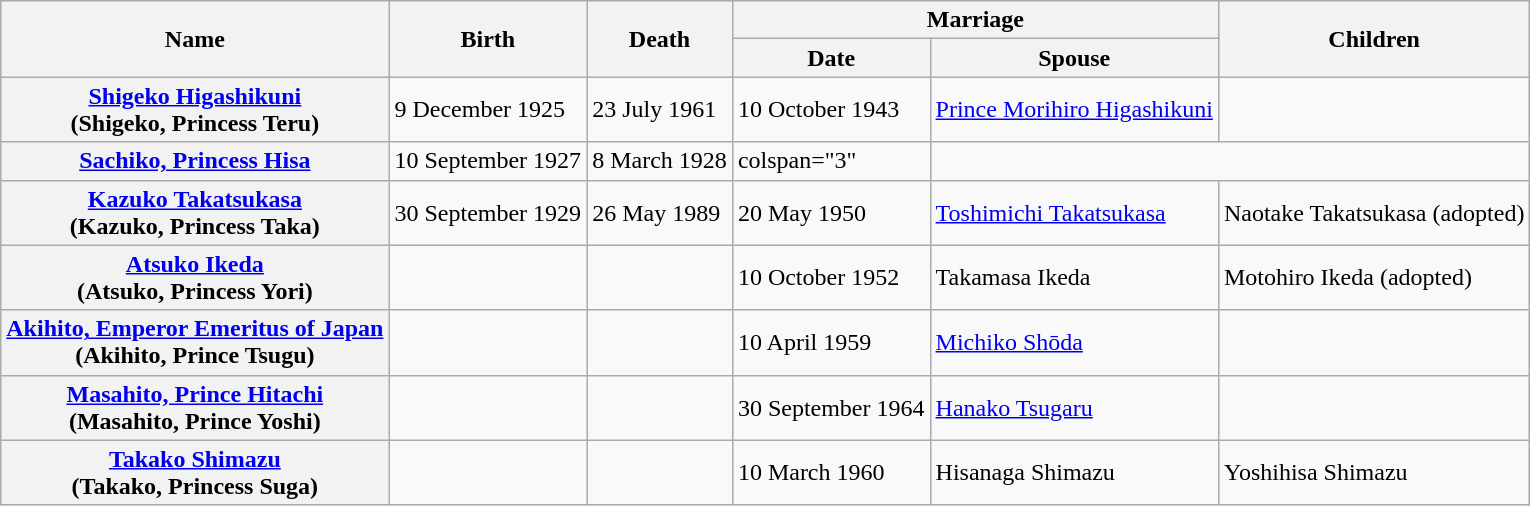<table class="wikitable plainrowheaders">
<tr>
<th rowspan="2" scope="col">Name</th>
<th rowspan="2" scope="col">Birth</th>
<th rowspan="2" scope="col">Death</th>
<th colspan="2" scope="col">Marriage</th>
<th rowspan="2" scope="col">Children</th>
</tr>
<tr>
<th scope="col">Date</th>
<th scope="col">Spouse</th>
</tr>
<tr>
<th scope="row"><a href='#'>Shigeko Higashikuni</a><br>(Shigeko, Princess Teru)</th>
<td>9 December 1925</td>
<td>23 July 1961</td>
<td>10 October 1943</td>
<td><a href='#'>Prince Morihiro Higashikuni</a></td>
<td></td>
</tr>
<tr>
<th scope="row"><a href='#'>Sachiko, Princess Hisa</a></th>
<td>10 September 1927</td>
<td>8 March 1928</td>
<td>colspan="3" </td>
</tr>
<tr>
<th scope="row"><a href='#'>Kazuko Takatsukasa</a><br>(Kazuko, Princess Taka)</th>
<td>30 September 1929</td>
<td>26 May 1989</td>
<td>20 May 1950</td>
<td><a href='#'>Toshimichi Takatsukasa</a></td>
<td>Naotake Takatsukasa (adopted)</td>
</tr>
<tr>
<th scope="row"><a href='#'>Atsuko Ikeda</a><br>(Atsuko, Princess Yori)</th>
<td></td>
<td></td>
<td>10 October 1952</td>
<td>Takamasa Ikeda</td>
<td>Motohiro Ikeda (adopted)</td>
</tr>
<tr>
<th scope="row"><a href='#'>Akihito, Emperor Emeritus of Japan</a><br>(Akihito, Prince Tsugu)</th>
<td></td>
<td></td>
<td>10 April 1959</td>
<td><a href='#'>Michiko Shōda</a></td>
<td></td>
</tr>
<tr>
<th scope="row"><a href='#'>Masahito, Prince Hitachi</a><br>(Masahito, Prince Yoshi)</th>
<td></td>
<td></td>
<td>30 September 1964</td>
<td><a href='#'>Hanako Tsugaru</a></td>
<td></td>
</tr>
<tr>
<th scope="row"><a href='#'>Takako Shimazu</a><br>(Takako, Princess Suga)</th>
<td></td>
<td></td>
<td>10 March 1960</td>
<td>Hisanaga Shimazu</td>
<td>Yoshihisa Shimazu</td>
</tr>
</table>
